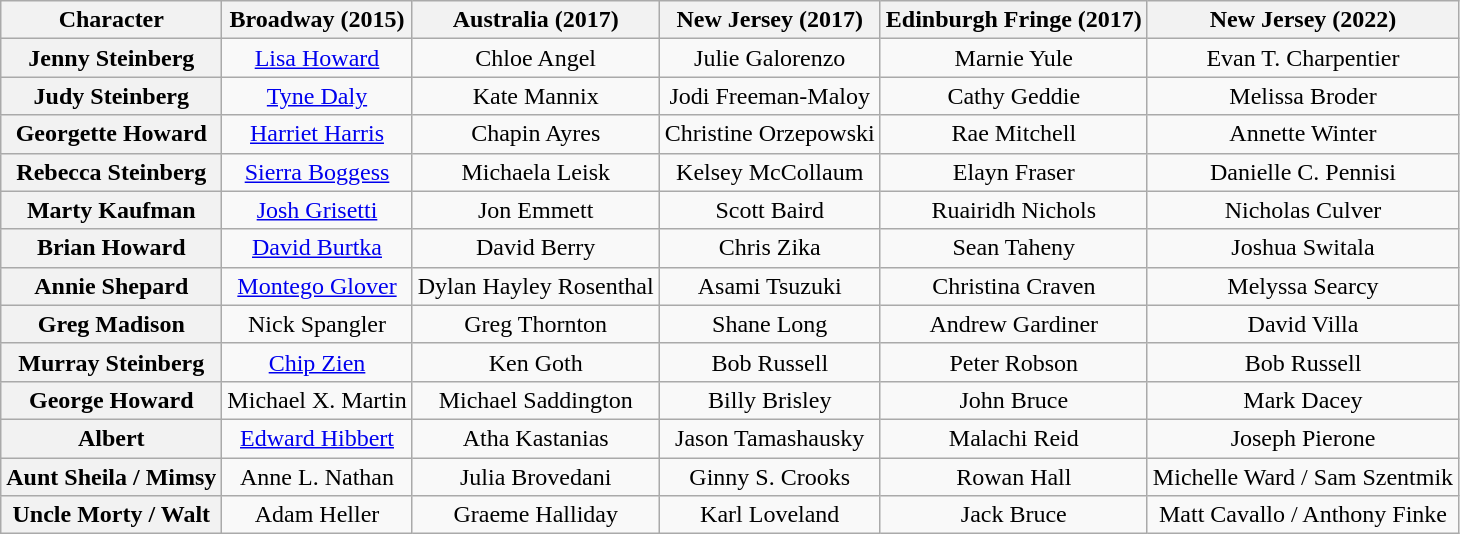<table class="wikitable" style="width:1000;">
<tr>
<th>Character</th>
<th>Broadway (2015)</th>
<th>Australia (2017)</th>
<th>New Jersey (2017)</th>
<th>Edinburgh Fringe (2017)</th>
<th>New Jersey (2022)</th>
</tr>
<tr>
<th>Jenny Steinberg</th>
<td colspan='1' align=center><a href='#'>Lisa Howard</a></td>
<td colspan='1' align=center>Chloe Angel</td>
<td colspan='1' align=center>Julie Galorenzo</td>
<td colspan='1' align=center>Marnie Yule</td>
<td colspan='1' align=center>Evan T. Charpentier</td>
</tr>
<tr>
<th>Judy Steinberg</th>
<td colspan='1' align=center><a href='#'>Tyne Daly</a></td>
<td colspan='1' align=center>Kate Mannix</td>
<td colspan='1' align=center>Jodi Freeman-Maloy</td>
<td colspan='1' align=center>Cathy Geddie</td>
<td colspan='1' align=center>Melissa Broder</td>
</tr>
<tr>
<th>Georgette Howard</th>
<td colspan='1' align=center><a href='#'>Harriet Harris</a></td>
<td colspan='1' align=center>Chapin Ayres</td>
<td colspan='1' align=center>Christine Orzepowski</td>
<td colspan='1' align=center>Rae Mitchell</td>
<td colspan='1' align=center>Annette Winter</td>
</tr>
<tr>
<th>Rebecca Steinberg</th>
<td colspan='1' align=center><a href='#'>Sierra Boggess</a></td>
<td colspan='1' align=center>Michaela Leisk</td>
<td colspan='1' align=center>Kelsey McCollaum</td>
<td colspan='1' align=center>Elayn Fraser</td>
<td colspan='1' align=center>Danielle C. Pennisi</td>
</tr>
<tr>
<th>Marty Kaufman</th>
<td colspan='1' align=center><a href='#'>Josh Grisetti</a></td>
<td colspan='1' align=center>Jon Emmett</td>
<td colspan='1' align=center>Scott Baird</td>
<td colspan='1' align=center>Ruairidh Nichols</td>
<td colspan='1' align=center>Nicholas Culver</td>
</tr>
<tr>
<th>Brian Howard</th>
<td colspan='1' align=center><a href='#'>David Burtka</a></td>
<td colspan='1' align=center>David Berry</td>
<td colspan='1' align=center>Chris Zika</td>
<td colspan='1' align=center>Sean Taheny</td>
<td colspan='1' align=center>Joshua Switala</td>
</tr>
<tr>
<th>Annie Shepard</th>
<td colspan='1' align=center><a href='#'>Montego Glover</a></td>
<td colspan='1' align=center>Dylan Hayley Rosenthal</td>
<td colspan='1' align=center>Asami Tsuzuki</td>
<td colspan='1' align=center>Christina Craven</td>
<td colspan='1' align=center>Melyssa Searcy</td>
</tr>
<tr>
<th>Greg Madison</th>
<td colspan='1' align=center>Nick Spangler</td>
<td colspan='1' align=center>Greg Thornton</td>
<td colspan='1' align=center>Shane Long</td>
<td colspan='1' align=center>Andrew Gardiner</td>
<td colspan='1' align=center>David Villa</td>
</tr>
<tr>
<th>Murray Steinberg</th>
<td colspan='1' align=center><a href='#'>Chip Zien</a></td>
<td colspan='1' align=center>Ken Goth</td>
<td colspan='1' align=center>Bob Russell</td>
<td colspan='1' align=center>Peter Robson</td>
<td colspan='1' align=center>Bob Russell</td>
</tr>
<tr>
<th>George Howard</th>
<td colspan='1' align=center>Michael X. Martin</td>
<td colspan='1' align=center>Michael Saddington</td>
<td colspan='1' align=center>Billy Brisley</td>
<td colspan='1' align=center>John Bruce</td>
<td colspan='1' align=center>Mark Dacey</td>
</tr>
<tr>
<th>Albert</th>
<td colspan='1' align=center><a href='#'>Edward Hibbert</a></td>
<td colspan='1' align=center>Atha Kastanias</td>
<td colspan='1' align=center>Jason Tamashausky</td>
<td colspan='1' align=center>Malachi Reid</td>
<td colspan='1' align=center>Joseph Pierone</td>
</tr>
<tr>
<th>Aunt Sheila / Mimsy</th>
<td colspan='1' align=center>Anne L. Nathan</td>
<td colspan='1' align=center>Julia Brovedani</td>
<td colspan='1' align=center>Ginny S. Crooks</td>
<td colspan='1' align=center>Rowan Hall</td>
<td colspan='1' align=center>Michelle Ward / Sam Szentmik</td>
</tr>
<tr>
<th>Uncle Morty / Walt</th>
<td colspan='1' align=center>Adam Heller</td>
<td colspan='1' align=center>Graeme Halliday</td>
<td colspan='1' align=center>Karl Loveland</td>
<td colspan='1' align=center>Jack Bruce</td>
<td colspan='1' align=center>Matt Cavallo / Anthony Finke</td>
</tr>
</table>
